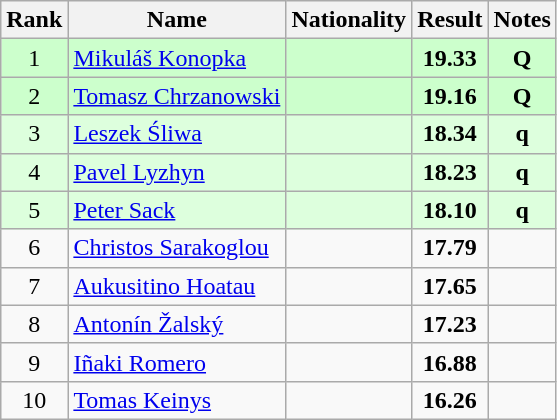<table class="wikitable sortable" style="text-align:center">
<tr>
<th>Rank</th>
<th>Name</th>
<th>Nationality</th>
<th>Result</th>
<th>Notes</th>
</tr>
<tr bgcolor=ccffcc>
<td>1</td>
<td align=left><a href='#'>Mikuláš Konopka</a></td>
<td align=left></td>
<td><strong>19.33</strong></td>
<td><strong>Q</strong></td>
</tr>
<tr bgcolor=ccffcc>
<td>2</td>
<td align=left><a href='#'>Tomasz Chrzanowski</a></td>
<td align=left></td>
<td><strong>19.16</strong></td>
<td><strong>Q</strong></td>
</tr>
<tr bgcolor=ddffdd>
<td>3</td>
<td align=left><a href='#'>Leszek Śliwa</a></td>
<td align=left></td>
<td><strong>18.34</strong></td>
<td><strong>q</strong></td>
</tr>
<tr bgcolor=ddffdd>
<td>4</td>
<td align=left><a href='#'>Pavel Lyzhyn</a></td>
<td align=left></td>
<td><strong>18.23</strong></td>
<td><strong>q</strong></td>
</tr>
<tr bgcolor=ddffdd>
<td>5</td>
<td align=left><a href='#'>Peter Sack</a></td>
<td align=left></td>
<td><strong>18.10</strong></td>
<td><strong>q</strong></td>
</tr>
<tr>
<td>6</td>
<td align=left><a href='#'>Christos Sarakoglou</a></td>
<td align=left></td>
<td><strong>17.79</strong></td>
<td></td>
</tr>
<tr>
<td>7</td>
<td align=left><a href='#'>Aukusitino Hoatau</a></td>
<td align=left></td>
<td><strong>17.65</strong></td>
<td></td>
</tr>
<tr>
<td>8</td>
<td align=left><a href='#'>Antonín Žalský</a></td>
<td align=left></td>
<td><strong>17.23</strong></td>
<td></td>
</tr>
<tr>
<td>9</td>
<td align=left><a href='#'>Iñaki Romero</a></td>
<td align=left></td>
<td><strong>16.88</strong></td>
<td></td>
</tr>
<tr>
<td>10</td>
<td align=left><a href='#'>Tomas Keinys</a></td>
<td align=left></td>
<td><strong>16.26</strong></td>
<td></td>
</tr>
</table>
